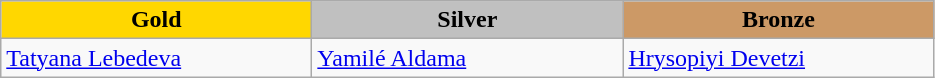<table class="wikitable" style="text-align:left">
<tr align="center">
<td width=200 bgcolor=gold><strong>Gold</strong></td>
<td width=200 bgcolor=silver><strong>Silver</strong></td>
<td width=200 bgcolor=CC9966><strong>Bronze</strong></td>
</tr>
<tr>
<td><a href='#'>Tatyana Lebedeva</a><br><em></em></td>
<td><a href='#'>Yamilé Aldama</a><br><em></em></td>
<td><a href='#'>Hrysopiyi Devetzi</a><br><em></em></td>
</tr>
</table>
